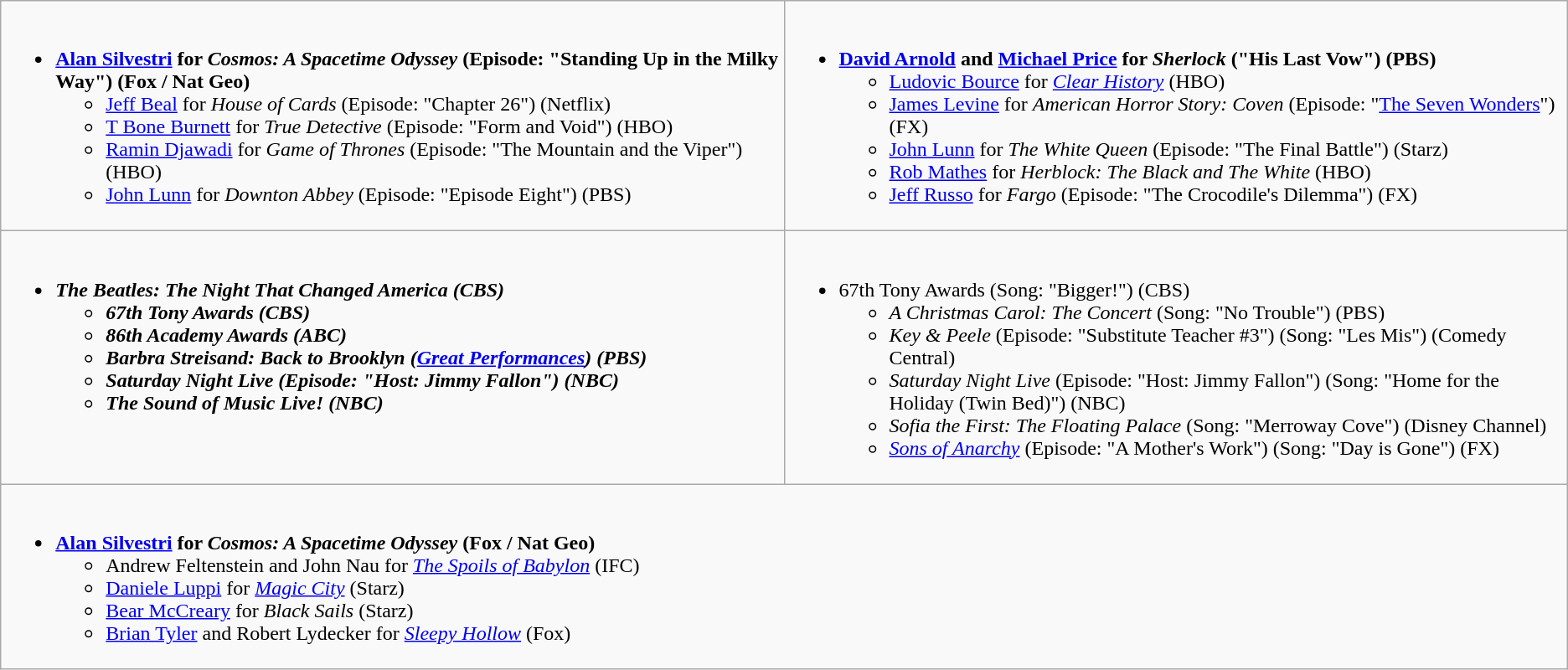<table class="wikitable">
<tr>
<td style="vertical-align:top;" width="50%"><br><ul><li><strong><a href='#'>Alan Silvestri</a> for <em>Cosmos: A Spacetime Odyssey</em> (Episode: "Standing Up in the Milky Way") (Fox / Nat Geo)</strong><ul><li><a href='#'>Jeff Beal</a> for <em>House of Cards</em> (Episode: "Chapter 26") (Netflix)</li><li><a href='#'>T Bone Burnett</a> for <em>True Detective</em> (Episode: "Form and Void") (HBO)</li><li><a href='#'>Ramin Djawadi</a> for <em>Game of Thrones</em> (Episode: "The Mountain and the Viper") (HBO)</li><li><a href='#'>John Lunn</a> for <em>Downton Abbey</em> (Episode: "Episode Eight") (PBS)</li></ul></li></ul></td>
<td style="vertical-align:top;" width="50%"><br><ul><li><strong><a href='#'>David Arnold</a> and <a href='#'>Michael Price</a> for <em>Sherlock</em> ("His Last Vow") (PBS)</strong><ul><li><a href='#'>Ludovic Bource</a> for <em><a href='#'>Clear History</a></em> (HBO)</li><li><a href='#'>James Levine</a> for <em>American Horror Story: Coven</em> (Episode: "<a href='#'>The Seven Wonders</a>") (FX)</li><li><a href='#'>John Lunn</a> for <em>The White Queen</em> (Episode: "The Final Battle") (Starz)</li><li><a href='#'>Rob Mathes</a> for <em>Herblock: The Black and The White</em> (HBO)</li><li><a href='#'>Jeff Russo</a> for <em>Fargo</em> (Episode: "The Crocodile's Dilemma") (FX)</li></ul></li></ul></td>
</tr>
<tr>
<td style="vertical-align:top;" width="50%"><br><ul><li><strong><em>The Beatles: The Night That Changed America<em> (CBS)<strong><ul><li></em>67th Tony Awards<em> (CBS)</li><li></em>86th Academy Awards<em> (ABC)</li><li></em>Barbra Streisand: Back to Brooklyn<em> (<a href='#'>Great Performances</a>) (PBS)</li><li></em>Saturday Night Live<em> (Episode: "Host: Jimmy Fallon") (NBC)</li><li></em>The Sound of Music Live!<em> (NBC)</li></ul></li></ul></td>
<td style="vertical-align:top;" width="50%"><br><ul><li></em></strong>67th Tony Awards</em> (Song: "Bigger!") (CBS)</strong><ul><li><em>A Christmas Carol: The Concert</em> (Song: "No Trouble") (PBS)</li><li><em>Key & Peele</em> (Episode: "Substitute Teacher #3") (Song: "Les Mis") (Comedy Central)</li><li><em>Saturday Night Live</em> (Episode: "Host: Jimmy Fallon") (Song: "Home for the Holiday (Twin Bed)") (NBC)</li><li><em>Sofia the First: The Floating Palace</em> (Song: "Merroway Cove") (Disney Channel)</li><li><em><a href='#'>Sons of Anarchy</a></em> (Episode: "A Mother's Work") (Song: "Day is Gone") (FX)</li></ul></li></ul></td>
</tr>
<tr>
<td style="vertical-align:top;" width="50%" colspan="2"><br><ul><li><strong><a href='#'>Alan Silvestri</a> for <em>Cosmos: A Spacetime Odyssey</em> (Fox / Nat Geo)</strong><ul><li>Andrew Feltenstein and John Nau for <em><a href='#'>The Spoils of Babylon</a></em> (IFC)</li><li><a href='#'>Daniele Luppi</a> for <em><a href='#'>Magic City</a></em> (Starz)</li><li><a href='#'>Bear McCreary</a> for <em>Black Sails</em> (Starz)</li><li><a href='#'>Brian Tyler</a> and Robert Lydecker for <em><a href='#'>Sleepy Hollow</a></em> (Fox)</li></ul></li></ul></td>
</tr>
</table>
